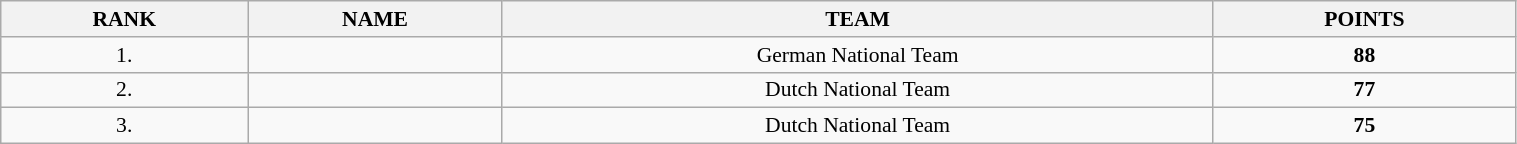<table class=wikitable style="font-size:90%" width="80%">
<tr>
<th>RANK</th>
<th>NAME</th>
<th>TEAM</th>
<th>POINTS</th>
</tr>
<tr>
<td align="center">1.</td>
<td></td>
<td align="center">German National Team</td>
<td align="center"><strong>88</strong></td>
</tr>
<tr>
<td align="center">2.</td>
<td></td>
<td align="center">Dutch National Team</td>
<td align="center"><strong>77</strong></td>
</tr>
<tr>
<td align="center">3.</td>
<td></td>
<td align="center">Dutch National Team</td>
<td align="center"><strong>75</strong></td>
</tr>
</table>
